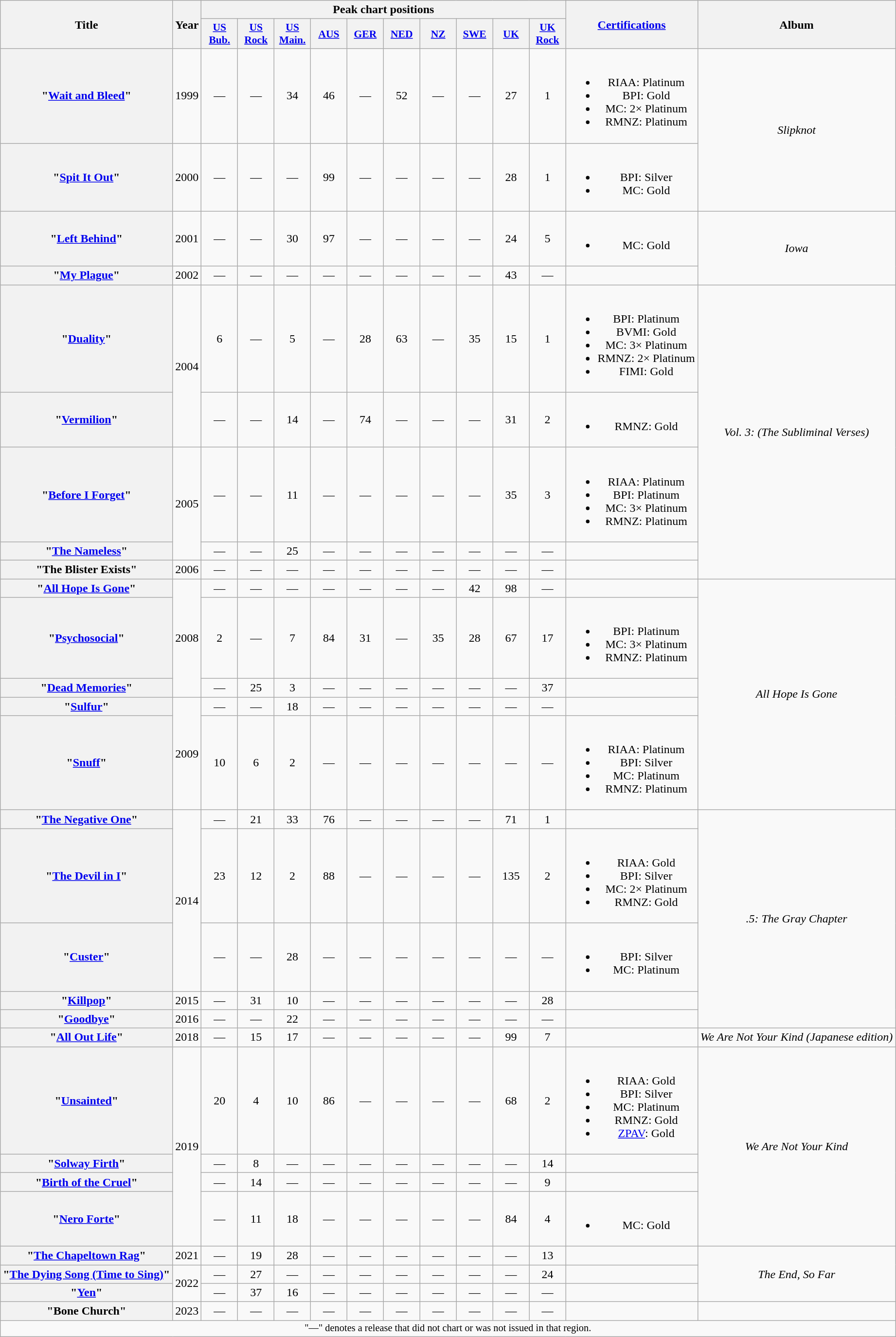<table class="wikitable plainrowheaders" style="text-align:center;">
<tr>
<th scope="col" rowspan="2">Title</th>
<th scope="col" rowspan="2">Year</th>
<th scope="col" colspan="10">Peak chart positions</th>
<th scope="col" rowspan="2"><a href='#'>Certifications</a></th>
<th scope="col" rowspan="2">Album</th>
</tr>
<tr>
<th scope="col" style="width:3em;font-size:90%;"><a href='#'>US<br>Bub.</a><br></th>
<th scope="col" style="width:3em;font-size:90%;"><a href='#'>US<br>Rock</a><br></th>
<th scope="col" style="width:3em;font-size:90%;"><a href='#'>US<br>Main.</a><br></th>
<th scope="col" style="width:3em;font-size:90%;"><a href='#'>AUS</a><br></th>
<th scope="col" style="width:3em;font-size:90%;"><a href='#'>GER</a><br></th>
<th scope="col" style="width:3em;font-size:90%;"><a href='#'>NED</a><br></th>
<th scope="col" style="width:3em;font-size:90%;"><a href='#'>NZ</a><br></th>
<th scope="col" style="width:3em;font-size:90%;"><a href='#'>SWE</a><br></th>
<th scope="col" style="width:3em;font-size:90%;"><a href='#'>UK</a><br></th>
<th scope="col" style="width:3em;font-size:90%;"><a href='#'>UK<br>Rock</a><br></th>
</tr>
<tr>
<th scope="row">"<a href='#'>Wait and Bleed</a>"</th>
<td>1999</td>
<td>—</td>
<td>—</td>
<td>34</td>
<td>46</td>
<td>—</td>
<td>52</td>
<td>—</td>
<td>—</td>
<td>27</td>
<td>1</td>
<td><br><ul><li>RIAA: Platinum</li><li>BPI: Gold</li><li>MC: 2× Platinum</li><li>RMNZ: Platinum</li></ul></td>
<td rowspan="2"><em>Slipknot</em></td>
</tr>
<tr>
<th scope="row">"<a href='#'>Spit It Out</a>"</th>
<td>2000</td>
<td>—</td>
<td>—</td>
<td>—</td>
<td>99</td>
<td>—</td>
<td>—</td>
<td>—</td>
<td>—</td>
<td>28</td>
<td>1</td>
<td><br><ul><li>BPI: Silver</li><li>MC: Gold</li></ul></td>
</tr>
<tr>
<th scope="row">"<a href='#'>Left Behind</a>"</th>
<td>2001</td>
<td>—</td>
<td>—</td>
<td>30</td>
<td>97</td>
<td>—</td>
<td>—</td>
<td>—</td>
<td>—</td>
<td>24</td>
<td>5</td>
<td><br><ul><li>MC: Gold</li></ul></td>
<td rowspan="2"><em>Iowa</em></td>
</tr>
<tr>
<th scope="row">"<a href='#'>My Plague</a>"</th>
<td>2002</td>
<td>—</td>
<td>—</td>
<td>—</td>
<td>—</td>
<td>—</td>
<td>—</td>
<td>—</td>
<td>—</td>
<td>43</td>
<td>—</td>
<td></td>
</tr>
<tr>
<th scope="row">"<a href='#'>Duality</a>"</th>
<td rowspan="2">2004</td>
<td>6</td>
<td>—</td>
<td>5</td>
<td>—</td>
<td>28</td>
<td>63</td>
<td>—</td>
<td>35</td>
<td>15</td>
<td>1</td>
<td><br><ul><li>BPI: Platinum</li><li>BVMI: Gold</li><li>MC: 3× Platinum</li><li>RMNZ: 2× Platinum</li><li>FIMI: Gold</li></ul></td>
<td rowspan="5"><em>Vol. 3: (The Subliminal Verses)</em></td>
</tr>
<tr>
<th scope="row">"<a href='#'>Vermilion</a>"</th>
<td>—</td>
<td>—</td>
<td>14</td>
<td>—</td>
<td>74</td>
<td>—</td>
<td>—</td>
<td>—</td>
<td>31</td>
<td>2</td>
<td><br><ul><li>RMNZ: Gold</li></ul></td>
</tr>
<tr>
<th scope="row">"<a href='#'>Before I Forget</a>"</th>
<td rowspan="2">2005</td>
<td>—</td>
<td>—</td>
<td>11</td>
<td>—</td>
<td>—</td>
<td>—</td>
<td>—</td>
<td>—</td>
<td>35</td>
<td>3</td>
<td><br><ul><li>RIAA: Platinum</li><li>BPI: Platinum</li><li>MC: 3× Platinum</li><li>RMNZ: Platinum</li></ul></td>
</tr>
<tr>
<th scope="row">"<a href='#'>The Nameless</a>"</th>
<td>—</td>
<td>—</td>
<td>25</td>
<td>—</td>
<td>—</td>
<td>—</td>
<td>—</td>
<td>—</td>
<td>—</td>
<td>—</td>
<td></td>
</tr>
<tr>
<th scope="row">"The Blister Exists"</th>
<td rowspan="1">2006</td>
<td>—</td>
<td>—</td>
<td>—</td>
<td>—</td>
<td>—</td>
<td>—</td>
<td>—</td>
<td>—</td>
<td>—</td>
<td>—</td>
<td></td>
</tr>
<tr>
<th scope="row">"<a href='#'>All Hope Is Gone</a>"</th>
<td rowspan="3">2008</td>
<td>—</td>
<td>—</td>
<td>—</td>
<td>—</td>
<td>—</td>
<td>—</td>
<td>—</td>
<td>42</td>
<td>98</td>
<td>—</td>
<td></td>
<td rowspan="5"><em>All Hope Is Gone</em></td>
</tr>
<tr>
<th scope="row">"<a href='#'>Psychosocial</a>"</th>
<td>2</td>
<td>—</td>
<td>7</td>
<td>84</td>
<td>31</td>
<td>—</td>
<td>35</td>
<td>28</td>
<td>67</td>
<td>17</td>
<td><br><ul><li>BPI: Platinum</li><li>MC: 3× Platinum</li><li>RMNZ: Platinum</li></ul></td>
</tr>
<tr>
<th scope="row">"<a href='#'>Dead Memories</a>"</th>
<td>—</td>
<td>25</td>
<td>3</td>
<td>—</td>
<td>—</td>
<td>—</td>
<td>—</td>
<td>—</td>
<td>—</td>
<td>37</td>
<td> </td>
</tr>
<tr>
<th scope="row">"<a href='#'>Sulfur</a>"</th>
<td rowspan="2">2009</td>
<td>—</td>
<td>—</td>
<td>18</td>
<td>—</td>
<td>—</td>
<td>—</td>
<td>—</td>
<td>—</td>
<td>—</td>
<td>—</td>
<td> </td>
</tr>
<tr>
<th scope="row">"<a href='#'>Snuff</a>"</th>
<td>10</td>
<td>6</td>
<td>2</td>
<td>—</td>
<td>—</td>
<td>—</td>
<td>—</td>
<td>—</td>
<td>—</td>
<td>—</td>
<td><br><ul><li>RIAA: Platinum</li><li>BPI: Silver</li><li>MC: Platinum</li><li>RMNZ: Platinum</li></ul></td>
</tr>
<tr>
<th scope="row">"<a href='#'>The Negative One</a>"</th>
<td rowspan="3">2014</td>
<td>—</td>
<td>21</td>
<td>33</td>
<td>76</td>
<td>—</td>
<td>—</td>
<td>—</td>
<td>—</td>
<td>71</td>
<td>1</td>
<td> </td>
<td rowspan="5"><em>.5: The Gray Chapter</em></td>
</tr>
<tr>
<th scope="row">"<a href='#'>The Devil in I</a>"</th>
<td>23</td>
<td>12</td>
<td>2</td>
<td>88</td>
<td>—</td>
<td>—</td>
<td>—</td>
<td>—</td>
<td>135</td>
<td>2</td>
<td><br><ul><li>RIAA: Gold</li><li>BPI: Silver</li><li>MC: 2× Platinum</li><li>RMNZ: Gold</li></ul></td>
</tr>
<tr>
<th scope="row">"<a href='#'>Custer</a>"</th>
<td>—</td>
<td>—</td>
<td>28</td>
<td>—</td>
<td>—</td>
<td>—</td>
<td>—</td>
<td>—</td>
<td>—</td>
<td>—</td>
<td><br><ul><li>BPI: Silver</li><li>MC: Platinum</li></ul></td>
</tr>
<tr>
<th scope="row">"<a href='#'>Killpop</a>"</th>
<td>2015</td>
<td>—</td>
<td>31</td>
<td>10</td>
<td>—</td>
<td>—</td>
<td>—</td>
<td>—</td>
<td>—</td>
<td>—</td>
<td>28</td>
<td> </td>
</tr>
<tr>
<th scope="row">"<a href='#'>Goodbye</a>"</th>
<td>2016</td>
<td>—</td>
<td>—</td>
<td>22</td>
<td>—</td>
<td>—</td>
<td>—</td>
<td>—</td>
<td>—</td>
<td>—</td>
<td>—</td>
<td> </td>
</tr>
<tr>
<th scope="row">"<a href='#'>All Out Life</a>"</th>
<td>2018</td>
<td>—</td>
<td>15</td>
<td>17</td>
<td>—</td>
<td>—</td>
<td>—</td>
<td>—</td>
<td>—</td>
<td>99</td>
<td>7</td>
<td> </td>
<td><em>We Are Not Your Kind (Japanese edition)</em></td>
</tr>
<tr>
<th scope="row">"<a href='#'>Unsainted</a>"</th>
<td rowspan="4">2019</td>
<td>20</td>
<td>4</td>
<td>10</td>
<td>86</td>
<td>—</td>
<td>—</td>
<td>—</td>
<td>—</td>
<td>68</td>
<td>2</td>
<td><br><ul><li>RIAA: Gold</li><li>BPI: Silver</li><li>MC: Platinum</li><li>RMNZ: Gold</li><li><a href='#'>ZPAV</a>: Gold</li></ul></td>
<td rowspan="4"><em>We Are Not Your Kind</em></td>
</tr>
<tr>
<th scope="row">"<a href='#'>Solway Firth</a>"</th>
<td>—</td>
<td>8</td>
<td>—</td>
<td>—</td>
<td>—</td>
<td>—</td>
<td>—</td>
<td>—</td>
<td>—</td>
<td>14</td>
<td> </td>
</tr>
<tr>
<th scope="row">"<a href='#'>Birth of the Cruel</a>"</th>
<td>—</td>
<td>14</td>
<td>—</td>
<td>—</td>
<td>—</td>
<td>—</td>
<td>—</td>
<td>—</td>
<td>—</td>
<td>9</td>
<td> </td>
</tr>
<tr>
<th scope="row">"<a href='#'>Nero Forte</a>"</th>
<td>—</td>
<td>11</td>
<td>18</td>
<td>—</td>
<td>—</td>
<td>—</td>
<td>—</td>
<td>—</td>
<td>84</td>
<td>4</td>
<td><br><ul><li>MC: Gold</li></ul></td>
</tr>
<tr>
<th scope="row">"<a href='#'>The Chapeltown Rag</a>"</th>
<td>2021</td>
<td>—</td>
<td>19</td>
<td>28</td>
<td>—</td>
<td>—</td>
<td>—</td>
<td>—</td>
<td>—</td>
<td>—</td>
<td>13</td>
<td> </td>
<td rowspan="3"><em>The End, So Far</em></td>
</tr>
<tr>
<th scope="row">"<a href='#'>The Dying Song (Time to Sing)</a>"</th>
<td rowspan="2">2022</td>
<td>—</td>
<td>27</td>
<td>—</td>
<td>—</td>
<td>—</td>
<td>—</td>
<td>—</td>
<td>—</td>
<td>—</td>
<td>24</td>
<td></td>
</tr>
<tr>
<th scope="row">"<a href='#'>Yen</a>"</th>
<td>—</td>
<td>37</td>
<td>16</td>
<td>—</td>
<td>—</td>
<td>—</td>
<td>—</td>
<td>—</td>
<td>—</td>
<td>—</td>
<td></td>
</tr>
<tr>
<th scope="row">"Bone Church"</th>
<td>2023</td>
<td>—</td>
<td>—</td>
<td>—</td>
<td>—</td>
<td>—</td>
<td>—</td>
<td>—</td>
<td>—</td>
<td>—</td>
<td>—</td>
<td></td>
<td></td>
</tr>
<tr>
<td colspan="14" style="font-size: 85%">"—" denotes a release that did not chart or was not issued in that region.</td>
</tr>
</table>
